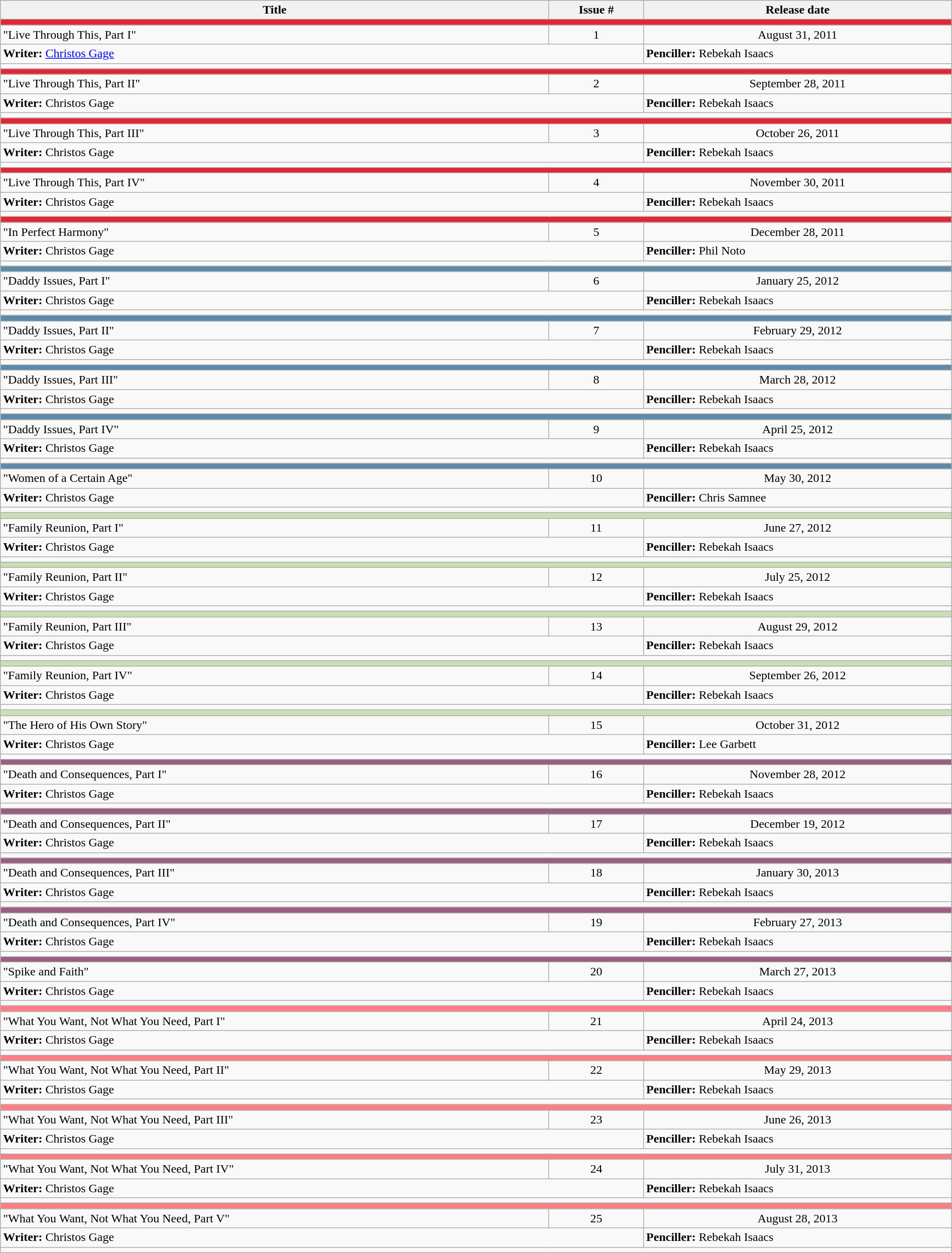<table class="wikitable" style="width:100%">
<tr>
<th>Title</th>
<th>Issue #</th>
<th>Release date</th>
</tr>
<tr>
<td colspan="6" style="background:#e32636;"></td>
</tr>
<tr>
<td>"Live Through This, Part I"</td>
<td style="text-align:center;">1</td>
<td style="text-align:center;">August 31, 2011</td>
</tr>
<tr>
<td colspan="2"><strong>Writer:</strong> <a href='#'>Christos Gage</a></td>
<td><strong>Penciller:</strong> Rebekah Isaacs</td>
</tr>
<tr>
<td colspan="6"></td>
</tr>
<tr>
<td colspan="6" style="background:#e32636;"></td>
</tr>
<tr>
<td>"Live Through This, Part II"</td>
<td style="text-align:center;">2</td>
<td style="text-align:center;">September 28, 2011</td>
</tr>
<tr>
<td colspan="2"><strong>Writer:</strong> Christos Gage</td>
<td><strong>Penciller:</strong> Rebekah Isaacs</td>
</tr>
<tr>
<td colspan="6"></td>
</tr>
<tr>
<td colspan="6" style="background:#e32636;"></td>
</tr>
<tr>
<td>"Live Through This, Part III"</td>
<td style="text-align:center;">3</td>
<td style="text-align:center;">October 26, 2011</td>
</tr>
<tr>
<td colspan="2"><strong>Writer:</strong> Christos Gage</td>
<td><strong>Penciller:</strong> Rebekah Isaacs</td>
</tr>
<tr>
<td colspan="6"></td>
</tr>
<tr>
<td colspan="6" style="background:#e32636;"></td>
</tr>
<tr>
<td>"Live Through This, Part IV"</td>
<td style="text-align:center;">4</td>
<td style="text-align:center;">November 30, 2011</td>
</tr>
<tr>
<td colspan="2"><strong>Writer:</strong> Christos Gage</td>
<td><strong>Penciller:</strong> Rebekah Isaacs</td>
</tr>
<tr>
<td colspan="6"></td>
</tr>
<tr>
<td colspan="6" style="background:#e32636;"></td>
</tr>
<tr>
<td>"In Perfect Harmony"</td>
<td style="text-align:center;">5</td>
<td style="text-align:center;">December 28, 2011</td>
</tr>
<tr>
<td colspan="2"><strong>Writer:</strong> Christos Gage</td>
<td><strong>Penciller:</strong> Phil Noto</td>
</tr>
<tr>
<td colspan="6"></td>
</tr>
<tr>
<td colspan="6" style="background:#5d8aa8;"></td>
</tr>
<tr>
<td>"Daddy Issues, Part I"</td>
<td style="text-align:center;">6</td>
<td style="text-align:center;">January 25, 2012</td>
</tr>
<tr>
<td colspan="2"><strong>Writer:</strong> Christos Gage</td>
<td><strong>Penciller:</strong> Rebekah Isaacs</td>
</tr>
<tr>
<td colspan="6"></td>
</tr>
<tr>
<td colspan="6" style="background:#5d8aa8;"></td>
</tr>
<tr>
<td>"Daddy Issues, Part II"</td>
<td style="text-align:center;">7</td>
<td style="text-align:center;">February 29, 2012</td>
</tr>
<tr>
<td colspan="2"><strong>Writer:</strong> Christos Gage</td>
<td><strong>Penciller:</strong> Rebekah Isaacs</td>
</tr>
<tr>
<td colspan="6"></td>
</tr>
<tr>
<td colspan="6" style="background:#5d8aa8;"></td>
</tr>
<tr>
<td>"Daddy Issues, Part III"</td>
<td style="text-align:center;">8</td>
<td style="text-align:center;">March 28, 2012</td>
</tr>
<tr>
<td colspan="2"><strong>Writer:</strong> Christos Gage</td>
<td><strong>Penciller:</strong> Rebekah Isaacs</td>
</tr>
<tr>
<td colspan="6"></td>
</tr>
<tr>
<td colspan="6" style="background:#5d8aa8;"></td>
</tr>
<tr>
<td>"Daddy Issues, Part IV"</td>
<td style="text-align:center;">9</td>
<td style="text-align:center;">April 25, 2012</td>
</tr>
<tr>
<td colspan="2"><strong>Writer:</strong> Christos Gage</td>
<td><strong>Penciller:</strong> Rebekah Isaacs</td>
</tr>
<tr>
<td colspan="6"></td>
</tr>
<tr>
<td colspan="6" style="background:#5d8aa8;"></td>
</tr>
<tr>
<td>"Women of a Certain Age"</td>
<td style="text-align:center;">10</td>
<td style="text-align:center;">May 30, 2012</td>
</tr>
<tr>
<td colspan="2"><strong>Writer:</strong> Christos Gage</td>
<td><strong>Penciller:</strong> Chris Samnee</td>
</tr>
<tr>
<td colspan="6"></td>
</tr>
<tr>
<td colspan="6" style="background:#cadfb4;"></td>
</tr>
<tr>
<td>"Family Reunion, Part I"</td>
<td style="text-align:center;">11</td>
<td style="text-align:center;">June 27, 2012</td>
</tr>
<tr>
<td colspan="2"><strong>Writer:</strong> Christos Gage</td>
<td><strong>Penciller:</strong> Rebekah Isaacs</td>
</tr>
<tr>
<td colspan="6"></td>
</tr>
<tr>
<td colspan="6" style="background:#cadfb4;"></td>
</tr>
<tr>
<td>"Family Reunion, Part II"</td>
<td style="text-align:center;">12</td>
<td style="text-align:center;">July 25, 2012</td>
</tr>
<tr>
<td colspan="2"><strong>Writer:</strong> Christos Gage</td>
<td><strong>Penciller:</strong> Rebekah Isaacs</td>
</tr>
<tr>
<td colspan="6"></td>
</tr>
<tr>
<td colspan="6" style="background:#cadfb4;"></td>
</tr>
<tr>
<td>"Family Reunion, Part III"</td>
<td style="text-align:center;">13</td>
<td style="text-align:center;">August 29, 2012</td>
</tr>
<tr>
<td colspan="2"><strong>Writer:</strong> Christos Gage</td>
<td><strong>Penciller:</strong> Rebekah Isaacs</td>
</tr>
<tr>
<td colspan="6"></td>
</tr>
<tr>
<td colspan="6" style="background:#cadfb4;"></td>
</tr>
<tr>
<td>"Family Reunion, Part IV"</td>
<td style="text-align:center;">14</td>
<td style="text-align:center;">September 26, 2012</td>
</tr>
<tr>
<td colspan="2"><strong>Writer:</strong> Christos Gage</td>
<td><strong>Penciller:</strong> Rebekah Isaacs</td>
</tr>
<tr>
<td colspan="6"></td>
</tr>
<tr>
<td colspan="6" style="background:#cadfb4;"></td>
</tr>
<tr>
<td>"The Hero of His Own Story"</td>
<td style="text-align:center;">15</td>
<td style="text-align:center;">October 31, 2012</td>
</tr>
<tr>
<td colspan="2"><strong>Writer:</strong> Christos Gage</td>
<td><strong>Penciller:</strong> Lee Garbett</td>
</tr>
<tr>
<td colspan="6"></td>
</tr>
<tr>
<td colspan="6" style="background:#9b5e81;"></td>
</tr>
<tr>
<td>"Death and Consequences, Part I"</td>
<td style="text-align:center;">16</td>
<td style="text-align:center;">November 28, 2012</td>
</tr>
<tr>
<td colspan="2"><strong>Writer:</strong> Christos Gage</td>
<td><strong>Penciller:</strong> Rebekah Isaacs</td>
</tr>
<tr>
<td colspan="6"></td>
</tr>
<tr>
<td colspan="6" style="background:#9b5e81;"></td>
</tr>
<tr>
<td>"Death and Consequences, Part II"</td>
<td style="text-align:center;">17</td>
<td style="text-align:center;">December 19, 2012</td>
</tr>
<tr>
<td colspan="2"><strong>Writer:</strong> Christos Gage</td>
<td><strong>Penciller:</strong> Rebekah Isaacs</td>
</tr>
<tr>
<td colspan="6"></td>
</tr>
<tr>
<td colspan="6" style="background:#9b5e81;"></td>
</tr>
<tr>
<td>"Death and Consequences, Part III"</td>
<td style="text-align:center;">18</td>
<td style="text-align:center;">January 30, 2013</td>
</tr>
<tr>
<td colspan="2"><strong>Writer:</strong> Christos Gage</td>
<td><strong>Penciller:</strong> Rebekah Isaacs</td>
</tr>
<tr>
<td colspan="6"></td>
</tr>
<tr>
<td colspan="6" style="background:#9b5e81;"></td>
</tr>
<tr>
<td>"Death and Consequences, Part IV"</td>
<td style="text-align:center;">19</td>
<td style="text-align:center;">February 27, 2013</td>
</tr>
<tr>
<td colspan="2"><strong>Writer:</strong> Christos Gage</td>
<td><strong>Penciller:</strong> Rebekah Isaacs</td>
</tr>
<tr>
<td colspan="6"></td>
</tr>
<tr>
<td colspan="6" style="background:#9b5e81;"></td>
</tr>
<tr>
<td>"Spike and Faith"</td>
<td style="text-align:center;">20</td>
<td style="text-align:center;">March 27, 2013</td>
</tr>
<tr>
<td colspan="2"><strong>Writer:</strong> Christos Gage</td>
<td><strong>Penciller:</strong> Rebekah Isaacs</td>
</tr>
<tr>
<td colspan="6"></td>
</tr>
<tr>
<td colspan="6" style="background:#ff7d83;"></td>
</tr>
<tr>
<td>"What You Want, Not What You Need, Part I"</td>
<td style="text-align:center;">21</td>
<td style="text-align:center;">April 24, 2013</td>
</tr>
<tr>
<td colspan="2"><strong>Writer:</strong> Christos Gage</td>
<td><strong>Penciller:</strong> Rebekah Isaacs</td>
</tr>
<tr>
<td colspan="6"></td>
</tr>
<tr>
<td colspan="6" style="background:#ff7d83;"></td>
</tr>
<tr>
<td>"What You Want, Not What You Need, Part II"</td>
<td style="text-align:center;">22</td>
<td style="text-align:center;">May 29, 2013</td>
</tr>
<tr>
<td colspan="2"><strong>Writer:</strong> Christos Gage</td>
<td><strong>Penciller:</strong> Rebekah Isaacs</td>
</tr>
<tr>
<td colspan="6"></td>
</tr>
<tr>
<td colspan="6" style="background:#ff7d83;"></td>
</tr>
<tr>
<td>"What You Want, Not What You Need, Part III"</td>
<td style="text-align:center;">23</td>
<td style="text-align:center;">June 26, 2013</td>
</tr>
<tr>
<td colspan="2"><strong>Writer:</strong> Christos Gage</td>
<td><strong>Penciller:</strong> Rebekah Isaacs</td>
</tr>
<tr>
<td colspan="6"></td>
</tr>
<tr>
<td colspan="6" style="background:#ff7d83;"></td>
</tr>
<tr>
<td>"What You Want, Not What You Need, Part IV"</td>
<td style="text-align:center;">24</td>
<td style="text-align:center;">July 31, 2013</td>
</tr>
<tr>
<td colspan="2"><strong>Writer:</strong> Christos Gage</td>
<td><strong>Penciller:</strong> Rebekah Isaacs</td>
</tr>
<tr>
<td colspan="6"></td>
</tr>
<tr>
<td colspan="6" style="background:#ff7d83;"></td>
</tr>
<tr>
<td>"What You Want, Not What You Need, Part V"</td>
<td style="text-align:center;">25</td>
<td style="text-align:center;">August 28, 2013</td>
</tr>
<tr>
<td colspan="2"><strong>Writer:</strong> Christos Gage</td>
<td><strong>Penciller:</strong> Rebekah Isaacs</td>
</tr>
<tr>
<td colspan="6"></td>
</tr>
</table>
